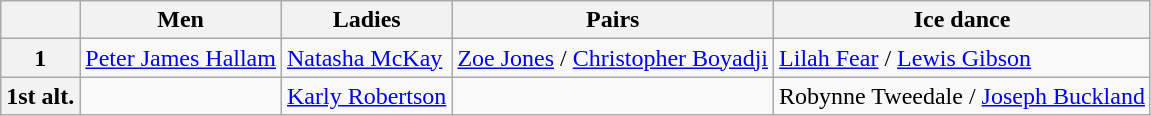<table class="wikitable">
<tr>
<th></th>
<th>Men</th>
<th>Ladies</th>
<th>Pairs</th>
<th>Ice dance</th>
</tr>
<tr>
<th>1</th>
<td><a href='#'>Peter James Hallam</a></td>
<td><a href='#'>Natasha McKay</a></td>
<td><a href='#'>Zoe Jones</a> / <a href='#'>Christopher Boyadji</a></td>
<td><a href='#'>Lilah Fear</a> / <a href='#'>Lewis Gibson</a></td>
</tr>
<tr>
<th>1st alt.</th>
<td></td>
<td><a href='#'>Karly Robertson</a></td>
<td></td>
<td>Robynne Tweedale / <a href='#'>Joseph Buckland</a></td>
</tr>
</table>
